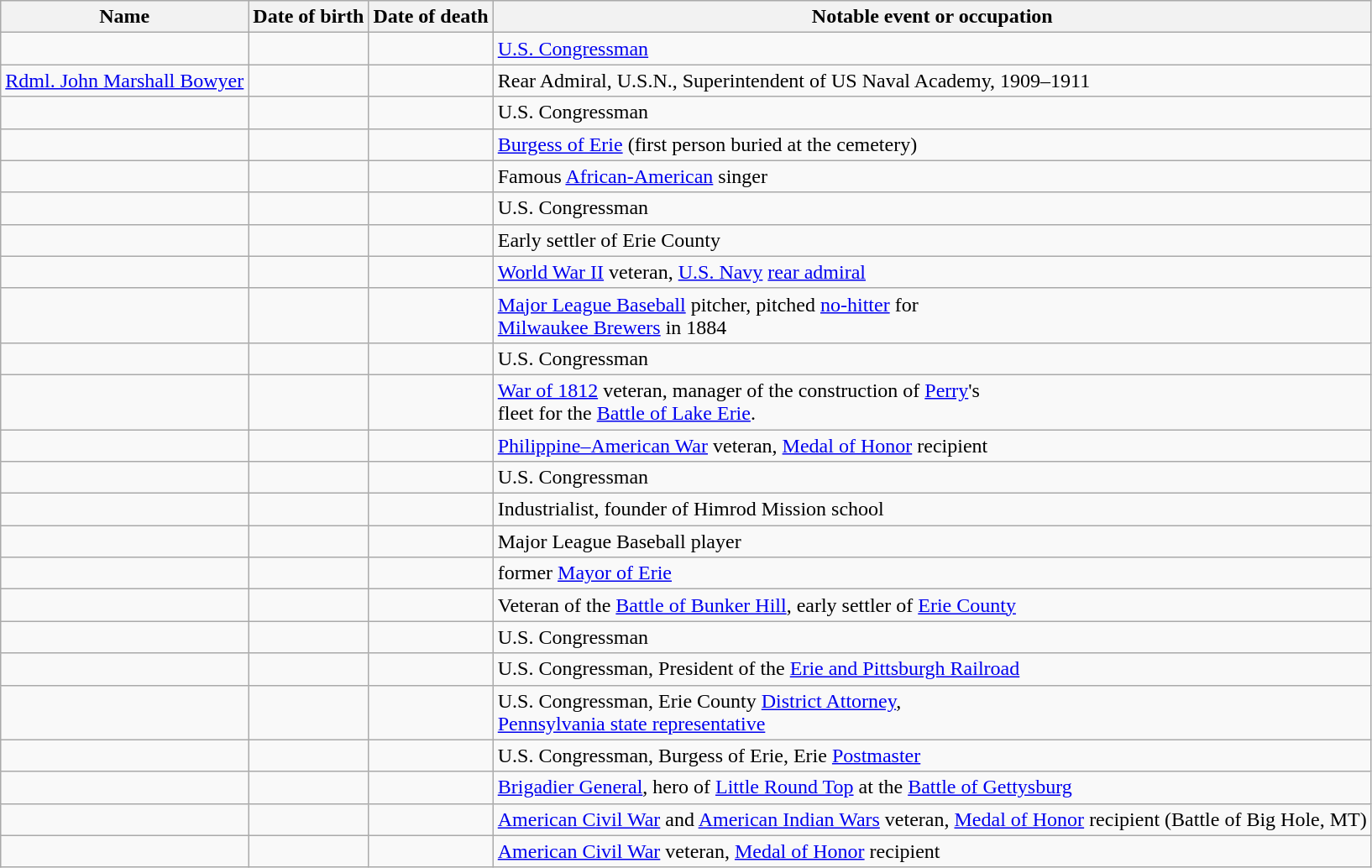<table class="wikitable sortable">
<tr>
<th>Name</th>
<th>Date of birth</th>
<th>Date of death</th>
<th class="unsortable">Notable event or occupation</th>
</tr>
<tr>
<td></td>
<td></td>
<td></td>
<td><a href='#'>U.S. Congressman</a></td>
</tr>
<tr>
<td><a href='#'>Rdml. John Marshall Bowyer</a></td>
<td></td>
<td></td>
<td>Rear Admiral, U.S.N., Superintendent of US Naval Academy, 1909–1911</td>
</tr>
<tr>
<td></td>
<td></td>
<td></td>
<td>U.S. Congressman</td>
</tr>
<tr>
<td></td>
<td></td>
<td></td>
<td><a href='#'>Burgess of Erie</a> (first person buried at the cemetery)</td>
</tr>
<tr>
<td></td>
<td></td>
<td></td>
<td>Famous <a href='#'>African-American</a> singer</td>
</tr>
<tr>
<td></td>
<td></td>
<td></td>
<td>U.S. Congressman</td>
</tr>
<tr>
<td></td>
<td></td>
<td></td>
<td>Early settler of Erie County</td>
</tr>
<tr>
<td></td>
<td></td>
<td></td>
<td><a href='#'>World War II</a> veteran, <a href='#'>U.S. Navy</a> <a href='#'>rear admiral</a></td>
</tr>
<tr>
<td></td>
<td></td>
<td></td>
<td><a href='#'>Major League Baseball</a> pitcher, pitched <a href='#'>no-hitter</a> for<br> <a href='#'>Milwaukee Brewers</a> in 1884</td>
</tr>
<tr>
<td></td>
<td></td>
<td></td>
<td>U.S. Congressman</td>
</tr>
<tr>
<td></td>
<td></td>
<td></td>
<td><a href='#'>War of 1812</a> veteran, manager of the construction of <a href='#'>Perry</a>'s<br> fleet for the <a href='#'>Battle of Lake Erie</a>.</td>
</tr>
<tr>
<td></td>
<td></td>
<td></td>
<td><a href='#'>Philippine–American War</a> veteran, <a href='#'>Medal of Honor</a> recipient</td>
</tr>
<tr>
<td></td>
<td></td>
<td></td>
<td>U.S. Congressman</td>
</tr>
<tr>
<td></td>
<td></td>
<td></td>
<td>Industrialist, founder of Himrod Mission school</td>
</tr>
<tr>
<td></td>
<td></td>
<td></td>
<td>Major League Baseball player</td>
</tr>
<tr>
<td></td>
<td></td>
<td></td>
<td>former <a href='#'>Mayor of Erie</a></td>
</tr>
<tr>
<td></td>
<td></td>
<td></td>
<td>Veteran of the <a href='#'>Battle of Bunker Hill</a>, early settler of <a href='#'>Erie County</a></td>
</tr>
<tr>
<td></td>
<td></td>
<td></td>
<td>U.S. Congressman</td>
</tr>
<tr>
<td></td>
<td></td>
<td></td>
<td>U.S. Congressman, President of the <a href='#'>Erie and Pittsburgh Railroad</a></td>
</tr>
<tr>
<td></td>
<td></td>
<td></td>
<td>U.S. Congressman, Erie County <a href='#'>District Attorney</a>,<br> <a href='#'>Pennsylvania state representative</a></td>
</tr>
<tr>
<td></td>
<td></td>
<td></td>
<td>U.S. Congressman, Burgess of Erie, Erie <a href='#'>Postmaster</a></td>
</tr>
<tr>
<td></td>
<td></td>
<td></td>
<td><a href='#'>Brigadier General</a>, hero of <a href='#'>Little Round Top</a> at the <a href='#'>Battle of Gettysburg</a></td>
</tr>
<tr>
<td></td>
<td></td>
<td></td>
<td><a href='#'>American Civil War</a> and <a href='#'>American Indian Wars</a> veteran, <a href='#'>Medal of Honor</a> recipient (Battle of Big Hole, MT)</td>
</tr>
<tr>
<td></td>
<td></td>
<td></td>
<td><a href='#'>American Civil War</a> veteran, <a href='#'>Medal of Honor</a> recipient</td>
</tr>
</table>
